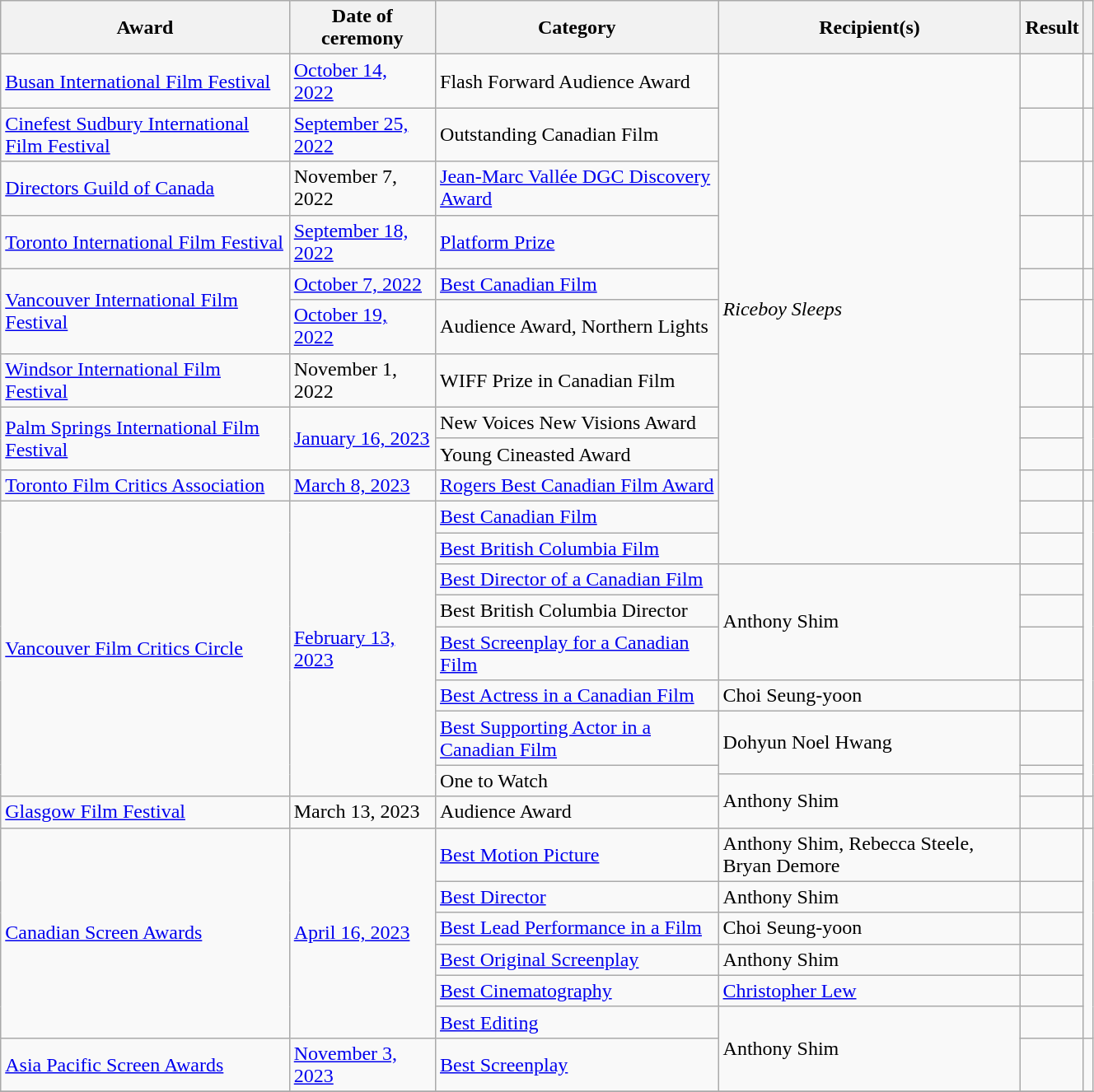<table class="wikitable sortable plainrowheaders" style="width: 70%;">
<tr>
<th scope="col">Award</th>
<th scope="col">Date of ceremony</th>
<th scope="col">Category</th>
<th scope="col">Recipient(s)</th>
<th scope="col">Result</th>
<th scope="col" class="unsortable"></th>
</tr>
<tr>
<td><a href='#'>Busan International Film Festival</a></td>
<td><a href='#'>October 14, 2022</a></td>
<td>Flash Forward Audience Award</td>
<td rowspan="12"><em>Riceboy Sleeps</em></td>
<td></td>
<td></td>
</tr>
<tr>
<td><a href='#'>Cinefest Sudbury International Film Festival</a></td>
<td><a href='#'>September 25, 2022</a></td>
<td>Outstanding Canadian Film</td>
<td></td>
<td></td>
</tr>
<tr>
<td><a href='#'>Directors Guild of Canada</a></td>
<td>November 7, 2022</td>
<td><a href='#'>Jean-Marc Vallée DGC Discovery Award</a></td>
<td></td>
<td></td>
</tr>
<tr>
<td><a href='#'>Toronto International Film Festival</a></td>
<td><a href='#'>September 18, 2022</a></td>
<td><a href='#'>Platform Prize</a></td>
<td></td>
<td></td>
</tr>
<tr>
<td rowspan=2><a href='#'>Vancouver International Film Festival</a></td>
<td><a href='#'>October 7, 2022</a></td>
<td><a href='#'>Best Canadian Film</a></td>
<td></td>
<td></td>
</tr>
<tr>
<td><a href='#'>October 19, 2022</a></td>
<td>Audience Award, Northern Lights</td>
<td></td>
<td></td>
</tr>
<tr>
<td><a href='#'>Windsor International Film Festival</a></td>
<td>November 1, 2022</td>
<td>WIFF Prize in Canadian Film</td>
<td></td>
<td></td>
</tr>
<tr>
<td rowspan="2"><a href='#'>Palm Springs International Film Festival</a></td>
<td rowspan="2"><a href='#'>January 16, 2023</a></td>
<td>New Voices New Visions Award</td>
<td></td>
<td rowspan="2" align="center"></td>
</tr>
<tr>
<td>Young Cineasted Award</td>
<td></td>
</tr>
<tr>
<td><a href='#'>Toronto Film Critics Association</a></td>
<td><a href='#'>March 8, 2023</a></td>
<td><a href='#'>Rogers Best Canadian Film Award</a></td>
<td></td>
<td></td>
</tr>
<tr>
<td rowspan=9><a href='#'>Vancouver Film Critics Circle</a></td>
<td rowspan=9><a href='#'>February 13, 2023</a></td>
<td><a href='#'>Best Canadian Film</a></td>
<td></td>
<td rowspan=9></td>
</tr>
<tr>
<td><a href='#'>Best British Columbia Film</a></td>
<td></td>
</tr>
<tr>
<td><a href='#'>Best Director of a Canadian Film</a></td>
<td rowspan=3>Anthony Shim</td>
<td></td>
</tr>
<tr>
<td>Best British Columbia Director</td>
<td></td>
</tr>
<tr>
<td><a href='#'>Best Screenplay for a Canadian Film</a></td>
<td></td>
</tr>
<tr>
<td><a href='#'>Best Actress in a Canadian Film</a></td>
<td>Choi Seung-yoon</td>
<td></td>
</tr>
<tr>
<td><a href='#'>Best Supporting Actor in a Canadian Film</a></td>
<td rowspan=2>Dohyun Noel Hwang</td>
<td></td>
</tr>
<tr>
<td rowspan=2>One to Watch</td>
<td></td>
</tr>
<tr>
<td rowspan=2>Anthony Shim</td>
<td></td>
</tr>
<tr>
<td><a href='#'>Glasgow Film Festival</a></td>
<td>March 13, 2023</td>
<td>Audience Award</td>
<td></td>
<td></td>
</tr>
<tr>
<td rowspan=6><a href='#'>Canadian Screen Awards</a></td>
<td rowspan=6><a href='#'>April 16, 2023</a></td>
<td><a href='#'>Best Motion Picture</a></td>
<td>Anthony Shim, Rebecca Steele, Bryan Demore</td>
<td></td>
<td rowspan=6></td>
</tr>
<tr>
<td><a href='#'>Best Director</a></td>
<td>Anthony Shim</td>
<td></td>
</tr>
<tr>
<td><a href='#'>Best Lead Performance in a Film</a></td>
<td>Choi Seung-yoon</td>
<td></td>
</tr>
<tr>
<td><a href='#'>Best Original Screenplay</a></td>
<td>Anthony Shim</td>
<td></td>
</tr>
<tr>
<td><a href='#'>Best Cinematography</a></td>
<td><a href='#'>Christopher Lew</a></td>
<td></td>
</tr>
<tr>
<td><a href='#'>Best Editing</a></td>
<td rowspan="2">Anthony Shim</td>
<td></td>
</tr>
<tr>
<td><a href='#'>Asia Pacific Screen Awards</a></td>
<td><a href='#'>November 3, 2023</a></td>
<td><a href='#'>Best Screenplay</a></td>
<td></td>
<td align="center"></td>
</tr>
<tr>
</tr>
</table>
